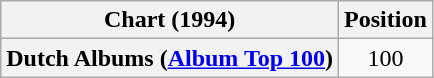<table class="wikitable plainrowheaders" style="text-align:center">
<tr>
<th scope="col">Chart (1994)</th>
<th scope="col">Position</th>
</tr>
<tr>
<th scope="row">Dutch Albums (<a href='#'>Album Top 100</a>)</th>
<td>100</td>
</tr>
</table>
